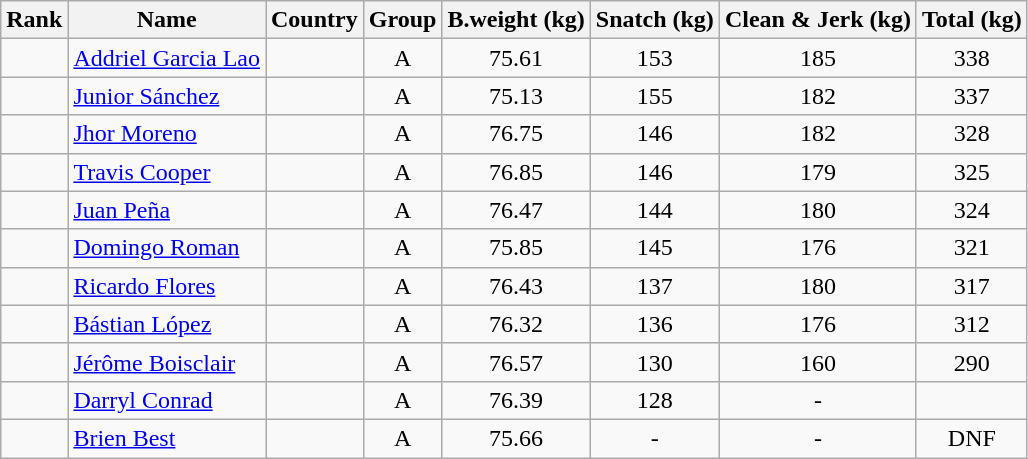<table class="wikitable sortable" style="text-align:center;">
<tr>
<th>Rank</th>
<th>Name</th>
<th>Country</th>
<th>Group</th>
<th>B.weight (kg)</th>
<th>Snatch (kg)</th>
<th>Clean & Jerk (kg)</th>
<th>Total (kg)</th>
</tr>
<tr>
<td></td>
<td align=left><a href='#'>Addriel Garcia Lao</a></td>
<td align=left></td>
<td>A</td>
<td>75.61</td>
<td>153</td>
<td>185</td>
<td>338</td>
</tr>
<tr>
<td></td>
<td align=left><a href='#'>Junior Sánchez</a></td>
<td align=left></td>
<td>A</td>
<td>75.13</td>
<td>155</td>
<td>182</td>
<td>337</td>
</tr>
<tr>
<td></td>
<td align=left><a href='#'>Jhor Moreno</a></td>
<td align=left></td>
<td>A</td>
<td>76.75</td>
<td>146</td>
<td>182</td>
<td>328</td>
</tr>
<tr>
<td></td>
<td align=left><a href='#'>Travis Cooper</a></td>
<td align=left></td>
<td>A</td>
<td>76.85</td>
<td>146</td>
<td>179</td>
<td>325</td>
</tr>
<tr>
<td></td>
<td align=left><a href='#'>Juan Peña</a></td>
<td align=left></td>
<td>A</td>
<td>76.47</td>
<td>144</td>
<td>180</td>
<td>324</td>
</tr>
<tr>
<td></td>
<td align=left><a href='#'>Domingo Roman</a></td>
<td align=left></td>
<td>A</td>
<td>75.85</td>
<td>145</td>
<td>176</td>
<td>321</td>
</tr>
<tr>
<td></td>
<td align=left><a href='#'>Ricardo Flores</a></td>
<td align=left></td>
<td>A</td>
<td>76.43</td>
<td>137</td>
<td>180</td>
<td>317</td>
</tr>
<tr>
<td></td>
<td align=left><a href='#'>Bástian López</a></td>
<td align=left></td>
<td>A</td>
<td>76.32</td>
<td>136</td>
<td>176</td>
<td>312</td>
</tr>
<tr>
<td></td>
<td align=left><a href='#'>Jérôme Boisclair</a></td>
<td align=left></td>
<td>A</td>
<td>76.57</td>
<td>130</td>
<td>160</td>
<td>290</td>
</tr>
<tr>
<td></td>
<td align=left><a href='#'>Darryl Conrad</a></td>
<td align=left></td>
<td>A</td>
<td>76.39</td>
<td>128</td>
<td>-</td>
<td></td>
</tr>
<tr>
<td></td>
<td align=left><a href='#'>Brien Best</a></td>
<td align=left></td>
<td>A</td>
<td>75.66</td>
<td>-</td>
<td>-</td>
<td>DNF</td>
</tr>
</table>
